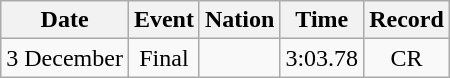<table class=wikitable style=text-align:center>
<tr>
<th>Date</th>
<th>Event</th>
<th>Nation</th>
<th>Time</th>
<th>Record</th>
</tr>
<tr>
<td>3 December</td>
<td>Final</td>
<td align=left></td>
<td>3:03.78</td>
<td>CR</td>
</tr>
</table>
